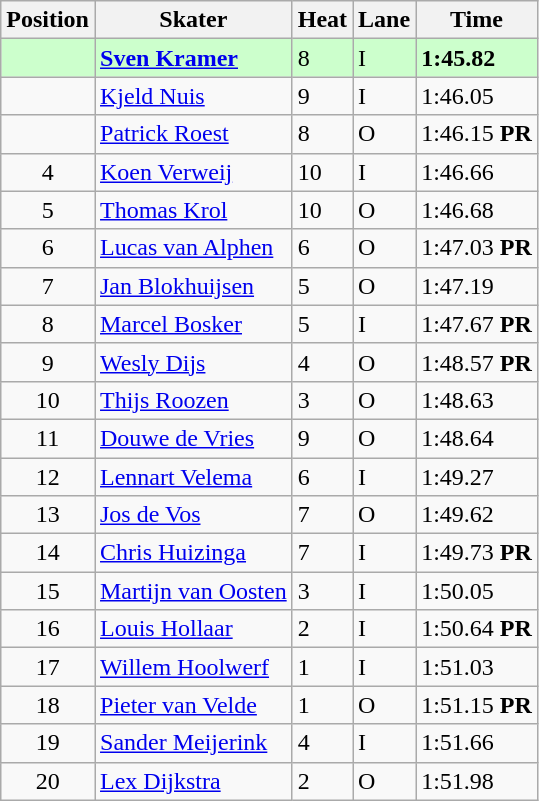<table class="wikitable">
<tr>
<th>Position</th>
<th>Skater</th>
<th>Heat</th>
<th>Lane</th>
<th>Time</th>
</tr>
<tr bgcolor=ccffcc>
<td align="center"></td>
<td><strong><a href='#'>Sven Kramer</a></strong></td>
<td>8</td>
<td>I</td>
<td><strong>1:45.82</strong></td>
</tr>
<tr>
<td align="center"></td>
<td><a href='#'>Kjeld Nuis</a></td>
<td>9</td>
<td>I</td>
<td>1:46.05</td>
</tr>
<tr>
<td align="center"></td>
<td><a href='#'>Patrick Roest</a></td>
<td>8</td>
<td>O</td>
<td>1:46.15 <strong>PR</strong></td>
</tr>
<tr>
<td align="center">4</td>
<td><a href='#'>Koen Verweij</a></td>
<td>10</td>
<td>I</td>
<td>1:46.66</td>
</tr>
<tr>
<td align="center">5</td>
<td><a href='#'>Thomas Krol</a></td>
<td>10</td>
<td>O</td>
<td>1:46.68</td>
</tr>
<tr>
<td align="center">6</td>
<td><a href='#'>Lucas van Alphen</a></td>
<td>6</td>
<td>O</td>
<td>1:47.03 <strong>PR</strong></td>
</tr>
<tr>
<td align="center">7</td>
<td><a href='#'>Jan Blokhuijsen</a></td>
<td>5</td>
<td>O</td>
<td>1:47.19</td>
</tr>
<tr>
<td align="center">8</td>
<td><a href='#'>Marcel Bosker</a></td>
<td>5</td>
<td>I</td>
<td>1:47.67 <strong>PR</strong></td>
</tr>
<tr>
<td align="center">9</td>
<td><a href='#'>Wesly Dijs</a></td>
<td>4</td>
<td>O</td>
<td>1:48.57 <strong>PR</strong></td>
</tr>
<tr>
<td align="center">10</td>
<td><a href='#'>Thijs Roozen</a></td>
<td>3</td>
<td>O</td>
<td>1:48.63</td>
</tr>
<tr>
<td align="center">11</td>
<td><a href='#'>Douwe de Vries</a></td>
<td>9</td>
<td>O</td>
<td>1:48.64</td>
</tr>
<tr>
<td align="center">12</td>
<td><a href='#'>Lennart Velema</a></td>
<td>6</td>
<td>I</td>
<td>1:49.27</td>
</tr>
<tr>
<td align="center">13</td>
<td><a href='#'>Jos de Vos</a></td>
<td>7</td>
<td>O</td>
<td>1:49.62</td>
</tr>
<tr>
<td align="center">14</td>
<td><a href='#'>Chris Huizinga</a></td>
<td>7</td>
<td>I</td>
<td>1:49.73 <strong>PR</strong></td>
</tr>
<tr>
<td align="center">15</td>
<td><a href='#'>Martijn van Oosten</a></td>
<td>3</td>
<td>I</td>
<td>1:50.05</td>
</tr>
<tr>
<td align="center">16</td>
<td><a href='#'>Louis Hollaar</a></td>
<td>2</td>
<td>I</td>
<td>1:50.64 <strong>PR</strong></td>
</tr>
<tr>
<td align="center">17</td>
<td><a href='#'>Willem Hoolwerf</a></td>
<td>1</td>
<td>I</td>
<td>1:51.03</td>
</tr>
<tr>
<td align="center">18</td>
<td><a href='#'>Pieter van Velde</a></td>
<td>1</td>
<td>O</td>
<td>1:51.15 <strong>PR</strong></td>
</tr>
<tr>
<td align="center">19</td>
<td><a href='#'>Sander Meijerink</a></td>
<td>4</td>
<td>I</td>
<td>1:51.66</td>
</tr>
<tr>
<td align="center">20</td>
<td><a href='#'>Lex Dijkstra</a></td>
<td>2</td>
<td>O</td>
<td>1:51.98</td>
</tr>
</table>
